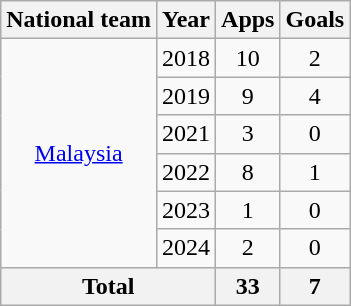<table class=wikitable style="text-align: center;">
<tr>
<th>National team</th>
<th>Year</th>
<th>Apps</th>
<th>Goals</th>
</tr>
<tr>
<td rowspan=6><a href='#'>Malaysia</a></td>
<td>2018</td>
<td>10</td>
<td>2</td>
</tr>
<tr>
<td>2019</td>
<td>9</td>
<td>4</td>
</tr>
<tr>
<td>2021</td>
<td>3</td>
<td>0</td>
</tr>
<tr>
<td>2022</td>
<td>8</td>
<td>1</td>
</tr>
<tr>
<td>2023</td>
<td>1</td>
<td>0</td>
</tr>
<tr>
<td>2024</td>
<td>2</td>
<td>0</td>
</tr>
<tr>
<th colspan=2>Total</th>
<th>33</th>
<th>7</th>
</tr>
</table>
